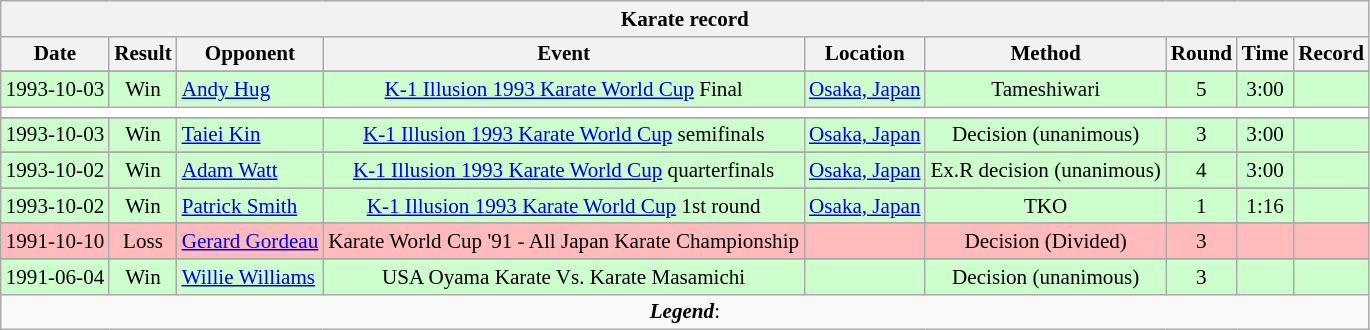<table class="wikitable collapsible" style="font-size:88%; text-align:center;">
<tr>
<th colspan=9>Karate record</th>
</tr>
<tr>
<th>Date</th>
<th>Result</th>
<th>Opponent</th>
<th>Event</th>
<th>Location</th>
<th>Method</th>
<th>Round</th>
<th>Time</th>
<th>Record</th>
</tr>
<tr>
</tr>
<tr style="background:#cfc;">
<td>1993-10-03</td>
<td>Win</td>
<td align=left> <a href='#'>Andy Hug</a></td>
<td><a href='#'>K-1 Illusion 1993 Karate World Cup</a> Final</td>
<td><a href='#'>Osaka, Japan</a></td>
<td>Tameshiwari</td>
<td>5</td>
<td>3:00</td>
<td></td>
</tr>
<tr>
<th style="background:white" colspan=9></th>
</tr>
<tr>
</tr>
<tr style="background:#cfc;">
<td>1993-10-03</td>
<td>Win</td>
<td align=left> <a href='#'>Taiei Kin</a></td>
<td><a href='#'>K-1 Illusion 1993 Karate World Cup</a> semifinals</td>
<td><a href='#'>Osaka, Japan</a></td>
<td>Decision (unanimous)</td>
<td>3</td>
<td>3:00</td>
<td></td>
</tr>
<tr>
</tr>
<tr style="background:#cfc;">
<td>1993-10-02</td>
<td>Win</td>
<td align=left> <a href='#'>Adam Watt</a></td>
<td><a href='#'>K-1 Illusion 1993 Karate World Cup</a> quarterfinals</td>
<td><a href='#'>Osaka, Japan</a></td>
<td>Ex.R decision (unanimous)</td>
<td>4</td>
<td>3:00</td>
<td></td>
</tr>
<tr>
</tr>
<tr style="background:#cfc;">
<td>1993-10-02</td>
<td>Win</td>
<td align=left> <a href='#'>Patrick Smith</a></td>
<td><a href='#'>K-1 Illusion 1993 Karate World Cup</a> 1st round</td>
<td><a href='#'>Osaka, Japan</a></td>
<td>TKO</td>
<td>1</td>
<td>1:16</td>
<td></td>
</tr>
<tr>
</tr>
<tr style="background:#fbb;">
<td>1991-10-10</td>
<td>Loss</td>
<td align=left> <a href='#'>Gerard Gordeau</a></td>
<td>Karate World Cup '91 - All Japan Karate Championship</td>
<td></td>
<td>Decision (Divided)</td>
<td>3</td>
<td></td>
<td></td>
</tr>
<tr>
</tr>
<tr style="background:#cfc;">
<td>1991-06-04</td>
<td>Win</td>
<td align=left> <a href='#'>Willie Williams</a></td>
<td>USA Oyama Karate Vs. Karate Masamichi</td>
<td></td>
<td>Decision (unanimous)</td>
<td>3</td>
<td></td>
<td></td>
</tr>
<tr>
<td colspan=9><strong><em>Legend</em></strong>:    </td>
</tr>
</table>
